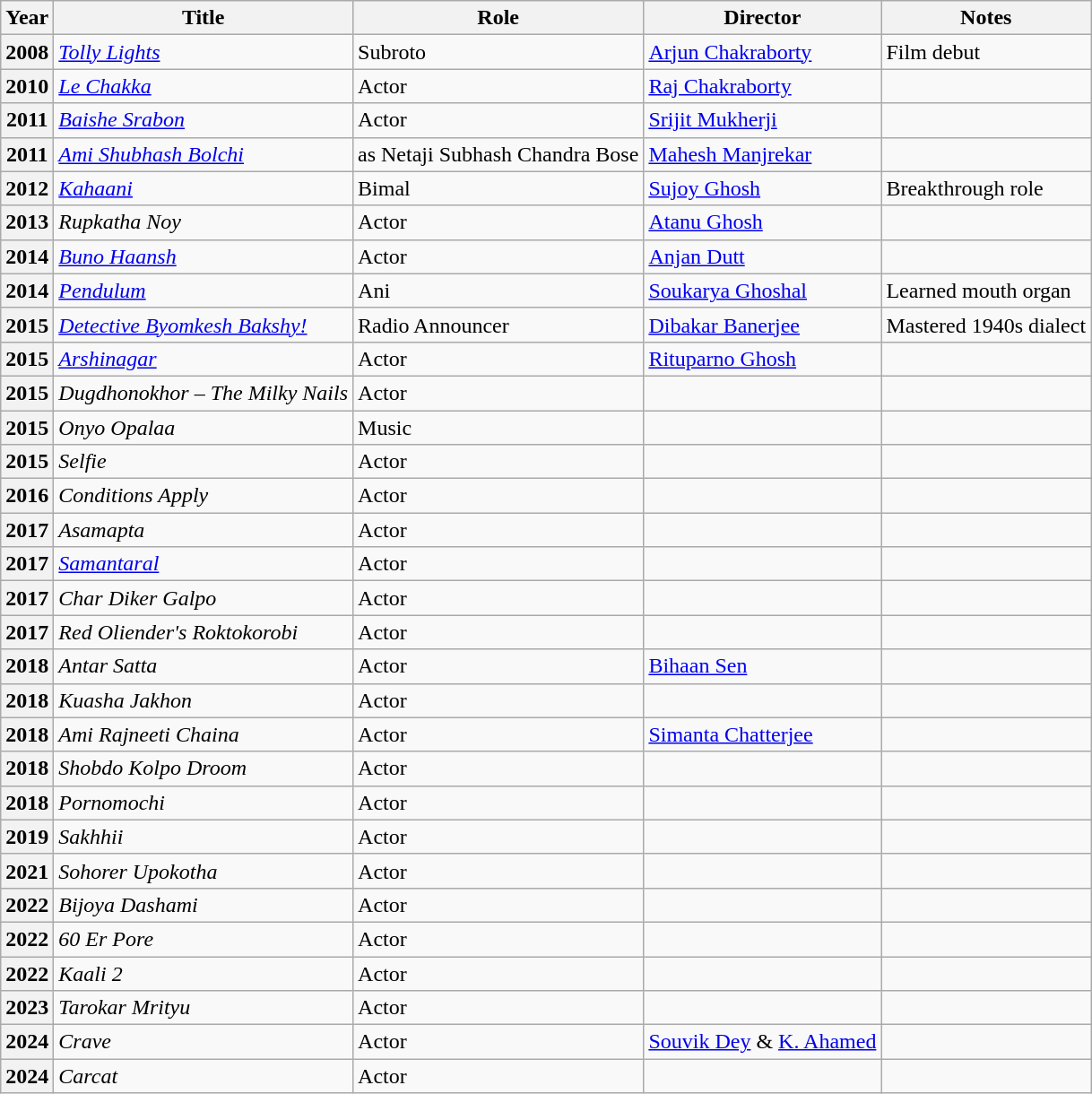<table class="wikitable plainrowheaders">
<tr>
<th>Year</th>
<th>Title</th>
<th>Role</th>
<th>Director</th>
<th>Notes</th>
</tr>
<tr>
<th scope="row">2008</th>
<td><em><a href='#'>Tolly Lights</a></em></td>
<td>Subroto</td>
<td><a href='#'>Arjun Chakraborty</a></td>
<td>Film debut</td>
</tr>
<tr>
<th scope="row">2010</th>
<td><em><a href='#'>Le Chakka</a></em></td>
<td>Actor</td>
<td><a href='#'>Raj Chakraborty</a></td>
<td></td>
</tr>
<tr>
<th scope="row">2011</th>
<td><em><a href='#'>Baishe Srabon</a></em></td>
<td>Actor</td>
<td><a href='#'>Srijit Mukherji</a></td>
<td></td>
</tr>
<tr>
<th scope="row">2011</th>
<td><em><a href='#'>Ami Shubhash Bolchi</a></em></td>
<td>as Netaji Subhash Chandra Bose</td>
<td><a href='#'>Mahesh Manjrekar</a></td>
<td></td>
</tr>
<tr>
<th scope="row">2012</th>
<td><em><a href='#'>Kahaani</a></em></td>
<td>Bimal</td>
<td><a href='#'>Sujoy Ghosh</a></td>
<td>Breakthrough role</td>
</tr>
<tr>
<th scope="row">2013</th>
<td><em>Rupkatha Noy</em></td>
<td>Actor</td>
<td><a href='#'>Atanu Ghosh</a></td>
<td></td>
</tr>
<tr>
<th scope="row">2014</th>
<td><em><a href='#'>Buno Haansh</a></em></td>
<td>Actor</td>
<td><a href='#'>Anjan Dutt</a></td>
<td></td>
</tr>
<tr>
<th scope="row">2014</th>
<td><em><a href='#'>Pendulum</a></em></td>
<td>Ani</td>
<td><a href='#'>Soukarya Ghoshal</a></td>
<td>Learned mouth organ</td>
</tr>
<tr>
<th scope="row">2015</th>
<td><em><a href='#'>Detective Byomkesh Bakshy!</a></em></td>
<td>Radio Announcer</td>
<td><a href='#'>Dibakar Banerjee</a></td>
<td>Mastered 1940s dialect</td>
</tr>
<tr>
<th scope="row">2015</th>
<td><em><a href='#'>Arshinagar</a></em></td>
<td>Actor</td>
<td><a href='#'>Rituparno Ghosh</a></td>
<td></td>
</tr>
<tr>
<th scope="row">2015</th>
<td><em>Dugdhonokhor – The Milky Nails</em></td>
<td>Actor</td>
<td></td>
<td></td>
</tr>
<tr>
<th scope="row">2015</th>
<td><em>Onyo Opalaa</em></td>
<td>Music</td>
<td></td>
<td></td>
</tr>
<tr>
<th scope="row">2015</th>
<td><em>Selfie</em></td>
<td>Actor</td>
<td></td>
<td></td>
</tr>
<tr>
<th scope="row">2016</th>
<td><em>Conditions Apply</em></td>
<td>Actor</td>
<td></td>
<td></td>
</tr>
<tr>
<th scope="row">2017</th>
<td><em>Asamapta</em></td>
<td>Actor</td>
<td></td>
<td></td>
</tr>
<tr>
<th scope="row">2017</th>
<td><em><a href='#'>Samantaral</a></em></td>
<td>Actor</td>
<td></td>
<td></td>
</tr>
<tr>
<th scope="row">2017</th>
<td><em>Char Diker Galpo</em></td>
<td>Actor</td>
<td></td>
<td></td>
</tr>
<tr>
<th scope="row">2017</th>
<td><em>Red Oliender's Roktokorobi</em></td>
<td>Actor</td>
<td></td>
<td></td>
</tr>
<tr>
<th scope="row">2018</th>
<td><em>Antar Satta</em></td>
<td>Actor</td>
<td><a href='#'>Bihaan Sen</a></td>
<td></td>
</tr>
<tr>
<th scope="row">2018</th>
<td><em>Kuasha Jakhon</em></td>
<td>Actor</td>
<td></td>
<td></td>
</tr>
<tr>
<th scope="row">2018</th>
<td><em>Ami Rajneeti Chaina</em></td>
<td>Actor</td>
<td><a href='#'>Simanta Chatterjee</a></td>
<td></td>
</tr>
<tr>
<th scope="row">2018</th>
<td><em>Shobdo Kolpo Droom</em></td>
<td>Actor</td>
<td></td>
<td></td>
</tr>
<tr>
<th scope="row">2018</th>
<td><em>Pornomochi</em></td>
<td>Actor</td>
<td></td>
<td></td>
</tr>
<tr>
<th scope="row">2019</th>
<td><em>Sakhhii</em></td>
<td>Actor</td>
<td></td>
<td></td>
</tr>
<tr>
<th scope="row">2021</th>
<td><em>Sohorer Upokotha</em></td>
<td>Actor</td>
<td></td>
<td></td>
</tr>
<tr>
<th scope="row">2022</th>
<td><em>Bijoya Dashami</em></td>
<td>Actor</td>
<td></td>
<td></td>
</tr>
<tr>
<th scope="row">2022</th>
<td><em>60 Er Pore</em></td>
<td>Actor</td>
<td></td>
<td></td>
</tr>
<tr>
<th scope="row">2022</th>
<td><em>Kaali 2</em></td>
<td>Actor</td>
<td></td>
<td></td>
</tr>
<tr>
<th scope="row">2023</th>
<td><em>Tarokar Mrityu</em></td>
<td>Actor</td>
<td></td>
<td></td>
</tr>
<tr>
<th scope="row">2024</th>
<td><em>Crave</em></td>
<td>Actor</td>
<td><a href='#'>Souvik Dey</a> & <a href='#'>K. Ahamed</a></td>
<td></td>
</tr>
<tr>
<th scope="row">2024</th>
<td><em>Carcat</em></td>
<td>Actor</td>
<td></td>
<td></td>
</tr>
</table>
